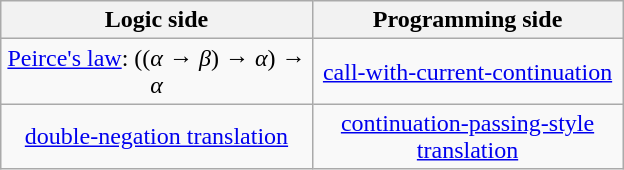<table class="wikitable" style="margin: 0 auto; text-align: center;">
<tr>
<th width="200px">Logic side</th>
<th width="200px">Programming side</th>
</tr>
<tr>
<td><a href='#'>Peirce's law</a>: ((<em>α</em> → <em>β</em>) → <em>α</em>) → <em>α</em></td>
<td><a href='#'>call-with-current-continuation</a></td>
</tr>
<tr>
<td><a href='#'>double-negation translation</a></td>
<td><a href='#'>continuation-passing-style translation</a></td>
</tr>
</table>
